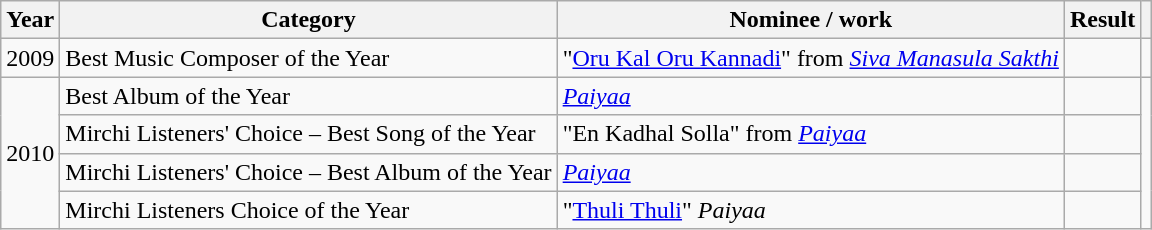<table class="wikitable">
<tr>
<th>Year</th>
<th>Category</th>
<th>Nominee / work</th>
<th>Result</th>
<th></th>
</tr>
<tr>
<td>2009</td>
<td>Best Music Composer of the Year</td>
<td>"<a href='#'>Oru Kal Oru Kannadi</a>" from <em><a href='#'>Siva Manasula Sakthi</a></em></td>
<td></td>
<td></td>
</tr>
<tr>
<td rowspan="4">2010</td>
<td>Best Album of the Year</td>
<td><em><a href='#'>Paiyaa</a></em></td>
<td></td>
<td rowspan="4"></td>
</tr>
<tr>
<td>Mirchi Listeners' Choice – Best Song of the Year</td>
<td>"En Kadhal Solla" from <em><a href='#'>Paiyaa</a></em></td>
<td></td>
</tr>
<tr>
<td>Mirchi Listeners' Choice – Best Album of the Year</td>
<td><em><a href='#'>Paiyaa</a></em></td>
<td></td>
</tr>
<tr>
<td>Mirchi Listeners Choice of the Year</td>
<td>"<a href='#'>Thuli Thuli</a>" <em>Paiyaa</em></td>
<td></td>
</tr>
</table>
